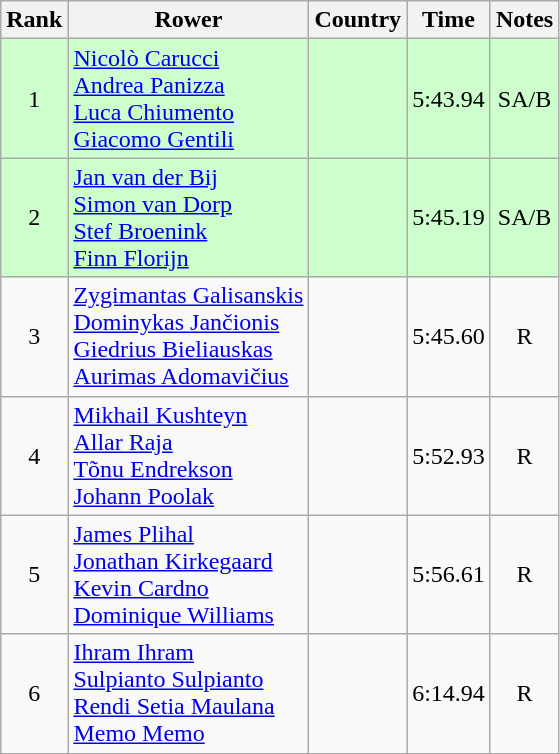<table class="wikitable" style="text-align:center">
<tr>
<th>Rank</th>
<th>Rower</th>
<th>Country</th>
<th>Time</th>
<th>Notes</th>
</tr>
<tr bgcolor=ccffcc>
<td>1</td>
<td align="left"><a href='#'>Nicolò Carucci</a><br><a href='#'>Andrea Panizza</a><br><a href='#'>Luca Chiumento</a><br><a href='#'>Giacomo Gentili</a></td>
<td align="left"></td>
<td>5:43.94</td>
<td>SA/B</td>
</tr>
<tr bgcolor=ccffcc>
<td>2</td>
<td align="left"><a href='#'>Jan van der Bij</a><br><a href='#'>Simon van Dorp</a><br><a href='#'>Stef Broenink</a><br><a href='#'>Finn Florijn</a></td>
<td align="left"></td>
<td>5:45.19</td>
<td>SA/B</td>
</tr>
<tr>
<td>3</td>
<td align="left"><a href='#'>Zygimantas Galisanskis</a><br><a href='#'>Dominykas Jančionis</a><br><a href='#'>Giedrius Bieliauskas</a><br><a href='#'>Aurimas Adomavičius</a></td>
<td align="left"></td>
<td>5:45.60</td>
<td>R</td>
</tr>
<tr>
<td>4</td>
<td align="left"><a href='#'>Mikhail Kushteyn</a><br><a href='#'>Allar Raja</a><br><a href='#'>Tõnu Endrekson</a><br><a href='#'>Johann Poolak</a></td>
<td align="left"></td>
<td>5:52.93</td>
<td>R</td>
</tr>
<tr>
<td>5</td>
<td align="left"><a href='#'>James Plihal</a><br><a href='#'>Jonathan Kirkegaard</a><br><a href='#'>Kevin Cardno</a><br><a href='#'>Dominique Williams</a></td>
<td align="left"></td>
<td>5:56.61</td>
<td>R</td>
</tr>
<tr>
<td>6</td>
<td align="left"><a href='#'>Ihram Ihram</a><br><a href='#'>Sulpianto Sulpianto</a><br><a href='#'>Rendi Setia Maulana</a><br><a href='#'>Memo Memo</a></td>
<td align="left"></td>
<td>6:14.94</td>
<td>R</td>
</tr>
</table>
